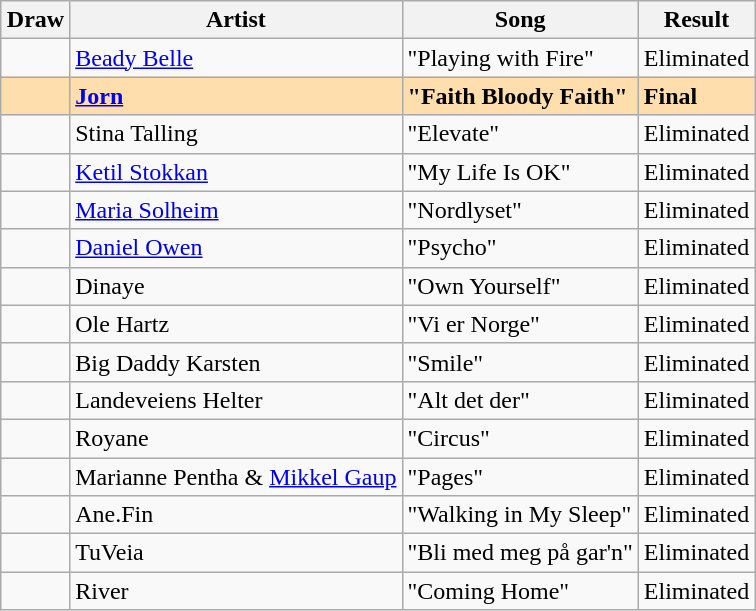<table class="sortable wikitable" style="margin: 1em auto 1em auto;">
<tr>
<th>Draw</th>
<th scope="col">Artist</th>
<th scope="col">Song</th>
<th scope="col">Result</th>
</tr>
<tr>
<td></td>
<td><a href='#'>Beady Belle</a></td>
<td>"Playing with Fire"</td>
<td>Eliminated</td>
</tr>
<tr style="background: navajowhite; font-weight: bold;">
<td></td>
<td><a href='#'>Jorn</a></td>
<td>"Faith Bloody Faith"</td>
<td>Final</td>
</tr>
<tr>
<td></td>
<td>Stina Talling</td>
<td>"Elevate"</td>
<td>Eliminated</td>
</tr>
<tr>
<td></td>
<td><a href='#'>Ketil Stokkan</a></td>
<td>"My Life Is OK"</td>
<td>Eliminated</td>
</tr>
<tr>
<td></td>
<td><a href='#'>Maria Solheim</a></td>
<td>"Nordlyset"</td>
<td>Eliminated</td>
</tr>
<tr>
<td></td>
<td><a href='#'>Daniel Owen</a></td>
<td>"Psycho"</td>
<td>Eliminated</td>
</tr>
<tr>
<td></td>
<td>Dinaye</td>
<td>"Own Yourself"</td>
<td>Eliminated</td>
</tr>
<tr>
<td></td>
<td>Ole Hartz</td>
<td>"Vi er Norge"</td>
<td>Eliminated</td>
</tr>
<tr>
<td></td>
<td>Big Daddy Karsten</td>
<td>"Smile"</td>
<td>Eliminated</td>
</tr>
<tr>
<td></td>
<td>Landeveiens Helter</td>
<td>"Alt det der"</td>
<td>Eliminated</td>
</tr>
<tr>
<td></td>
<td>Royane</td>
<td>"Circus"</td>
<td>Eliminated</td>
</tr>
<tr>
<td></td>
<td>Marianne Pentha & <a href='#'>Mikkel Gaup</a></td>
<td>"Pages"</td>
<td>Eliminated</td>
</tr>
<tr>
<td></td>
<td>Ane.Fin</td>
<td>"Walking in My Sleep"</td>
<td>Eliminated</td>
</tr>
<tr>
<td></td>
<td>TuVeia</td>
<td>"Bli med meg på gar'n"</td>
<td>Eliminated</td>
</tr>
<tr>
<td></td>
<td>River</td>
<td>"Coming Home"</td>
<td>Eliminated</td>
</tr>
</table>
